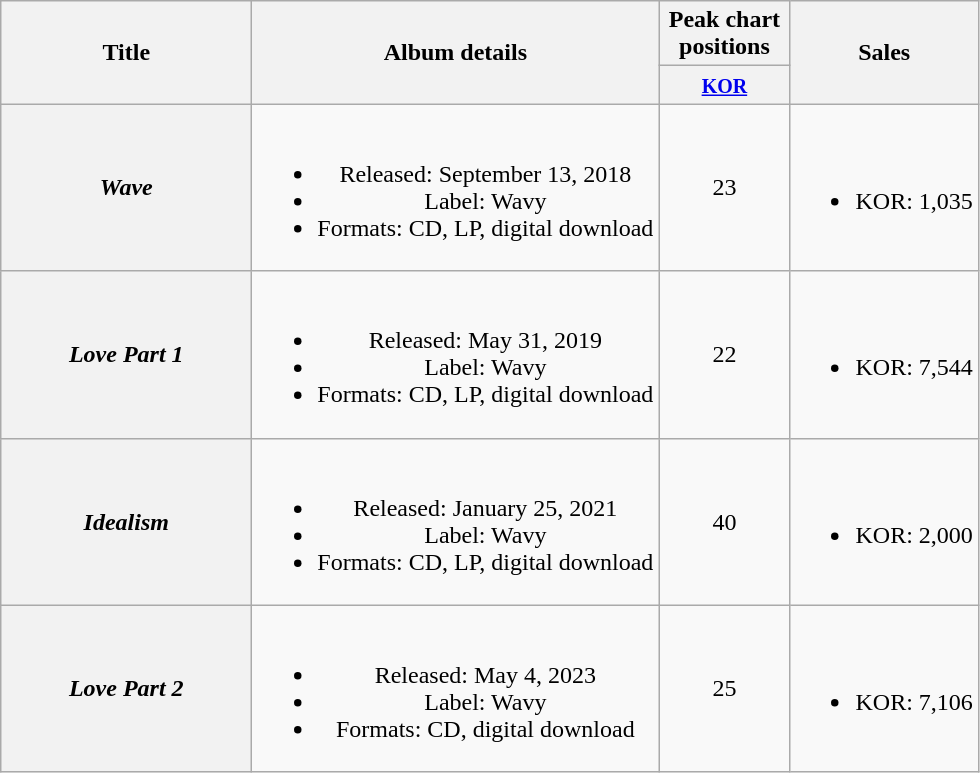<table class="wikitable plainrowheaders" style="text-align:center;">
<tr>
<th scope="col" rowspan="2" style="width:10em;">Title</th>
<th scope="col" rowspan="2">Album details</th>
<th scope="col" colspan="1" style="width:5em;">Peak chart positions</th>
<th scope="col" rowspan="2">Sales</th>
</tr>
<tr>
<th><small><a href='#'>KOR</a></small><br></th>
</tr>
<tr>
<th scope="row"><em>Wave</em></th>
<td><br><ul><li>Released: September 13, 2018</li><li>Label: Wavy</li><li>Formats: CD, LP, digital download</li></ul></td>
<td>23</td>
<td><br><ul><li>KOR: 1,035</li></ul></td>
</tr>
<tr>
<th scope="row"><em>Love Part 1</em></th>
<td><br><ul><li>Released: May 31, 2019</li><li>Label: Wavy</li><li>Formats: CD, LP, digital download</li></ul></td>
<td>22</td>
<td><br><ul><li>KOR: 7,544</li></ul></td>
</tr>
<tr>
<th scope="row"><em>Idealism</em> </th>
<td><br><ul><li>Released: January 25, 2021</li><li>Label: Wavy</li><li>Formats: CD, LP, digital download</li></ul></td>
<td>40</td>
<td><br><ul><li>KOR: 2,000</li></ul></td>
</tr>
<tr>
<th scope="row"><em>Love Part 2</em></th>
<td><br><ul><li>Released: May 4, 2023</li><li>Label: Wavy</li><li>Formats: CD, digital download</li></ul></td>
<td>25</td>
<td><br><ul><li>KOR: 7,106</li></ul></td>
</tr>
</table>
